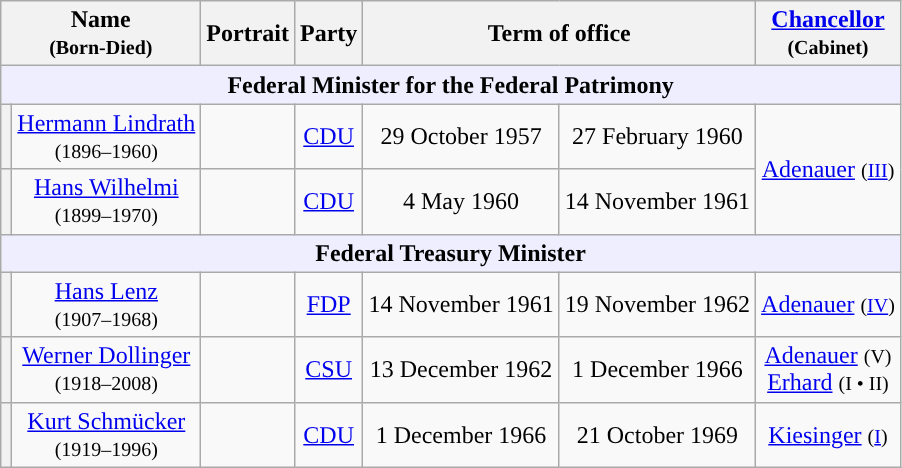<table class="wikitable" style="text-align:center;">
<tr>
<th colspan=2>Name<br><small>(Born-Died)</small></th>
<th>Portrait</th>
<th>Party</th>
<th colspan=2>Term of office</th>
<th><a href='#'>Chancellor</a><br><small>(Cabinet)</small></th>
</tr>
<tr>
<th colspan="7" style="background:#EEEEFF">Federal Minister for the Federal Patrimony</th>
</tr>
<tr>
<th style="background:"></th>
<td><a href='#'>Hermann Lindrath</a><br><small>(1896–1960)</small></td>
<td></td>
<td><a href='#'>CDU</a></td>
<td>29 October 1957</td>
<td>27 February 1960</td>
<td rowspan=2><a href='#'>Adenauer</a> <small>(<a href='#'>III</a>)</small></td>
</tr>
<tr>
<th style="background:"></th>
<td><a href='#'>Hans Wilhelmi</a><br><small>(1899–1970)</small></td>
<td></td>
<td><a href='#'>CDU</a></td>
<td>4 May 1960</td>
<td>14 November 1961</td>
</tr>
<tr>
<th colspan="7" style="background:#EEEEFF">Federal Treasury Minister</th>
</tr>
<tr>
<th style="background:"></th>
<td><a href='#'>Hans Lenz</a><br><small>(1907–1968)</small></td>
<td></td>
<td><a href='#'>FDP</a></td>
<td>14 November 1961</td>
<td>19 November 1962</td>
<td><a href='#'>Adenauer</a> <small>(<a href='#'>IV</a>)</small></td>
</tr>
<tr>
<th style="background:"></th>
<td><a href='#'>Werner Dollinger</a><br><small>(1918–2008)</small></td>
<td></td>
<td><a href='#'>CSU</a></td>
<td>13 December 1962</td>
<td>1 December 1966</td>
<td><a href='#'>Adenauer</a> <small>(V)</small><br> <a href='#'>Erhard</a> <small>(I • II)</small></td>
</tr>
<tr>
<th style="background:"></th>
<td><a href='#'>Kurt Schmücker</a><br><small>(1919–1996)</small></td>
<td></td>
<td><a href='#'>CDU</a></td>
<td>1 December 1966</td>
<td>21 October 1969</td>
<td><a href='#'>Kiesinger</a> <small>(<a href='#'>I</a>)</small></td>
</tr>
</table>
